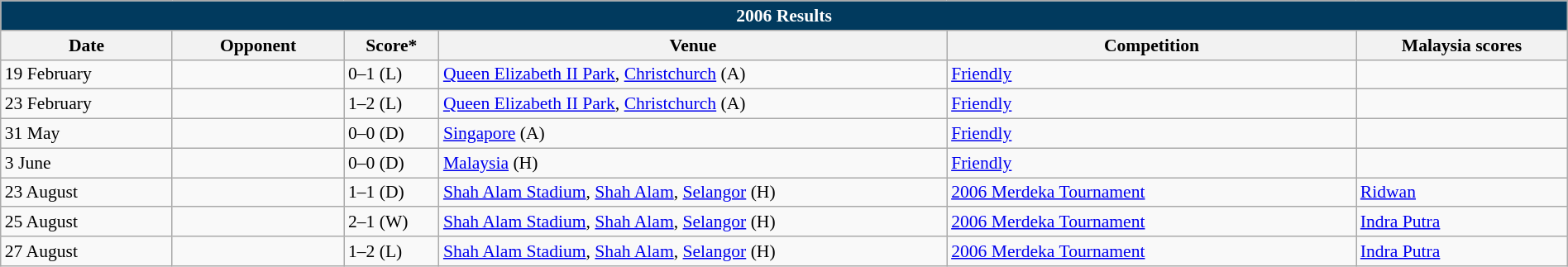<table class="wikitable" width=100% style="text-align:left;font-size:90%;">
<tr>
<th colspan=9 style="background: #013A5E; color: #FFFFFF;">2006 Results</th>
</tr>
<tr>
<th width=80>Date</th>
<th width=80>Opponent</th>
<th width=20>Score*</th>
<th width=250>Venue</th>
<th width=200>Competition</th>
<th width=100>Malaysia scores</th>
</tr>
<tr>
<td>19 February</td>
<td></td>
<td>0–1 (L)</td>
<td><a href='#'>Queen Elizabeth II Park</a>, <a href='#'>Christchurch</a> (A)</td>
<td><a href='#'>Friendly</a></td>
<td></td>
</tr>
<tr>
<td>23 February</td>
<td></td>
<td>1–2 (L)</td>
<td><a href='#'>Queen Elizabeth II Park</a>, <a href='#'>Christchurch</a> (A)</td>
<td><a href='#'>Friendly</a></td>
<td></td>
</tr>
<tr>
<td>31 May</td>
<td></td>
<td>0–0 (D)</td>
<td><a href='#'>Singapore</a> (A)</td>
<td><a href='#'>Friendly</a></td>
<td></td>
</tr>
<tr>
<td>3 June</td>
<td></td>
<td>0–0 (D)</td>
<td><a href='#'>Malaysia</a> (H)</td>
<td><a href='#'>Friendly</a></td>
<td></td>
</tr>
<tr>
<td>23 August</td>
<td></td>
<td>1–1 (D)</td>
<td><a href='#'>Shah Alam Stadium</a>, <a href='#'>Shah Alam</a>, <a href='#'>Selangor</a> (H)</td>
<td><a href='#'>2006 Merdeka Tournament</a></td>
<td><a href='#'>Ridwan</a> </td>
</tr>
<tr>
<td>25 August</td>
<td></td>
<td>2–1 (W)</td>
<td><a href='#'>Shah Alam Stadium</a>, <a href='#'>Shah Alam</a>, <a href='#'>Selangor</a> (H)</td>
<td><a href='#'>2006 Merdeka Tournament</a></td>
<td><a href='#'>Indra Putra</a> </td>
</tr>
<tr>
<td>27 August</td>
<td></td>
<td>1–2 (L)</td>
<td><a href='#'>Shah Alam Stadium</a>, <a href='#'>Shah Alam</a>, <a href='#'>Selangor</a> (H)</td>
<td><a href='#'>2006 Merdeka Tournament</a></td>
<td><a href='#'>Indra Putra</a> </td>
</tr>
</table>
